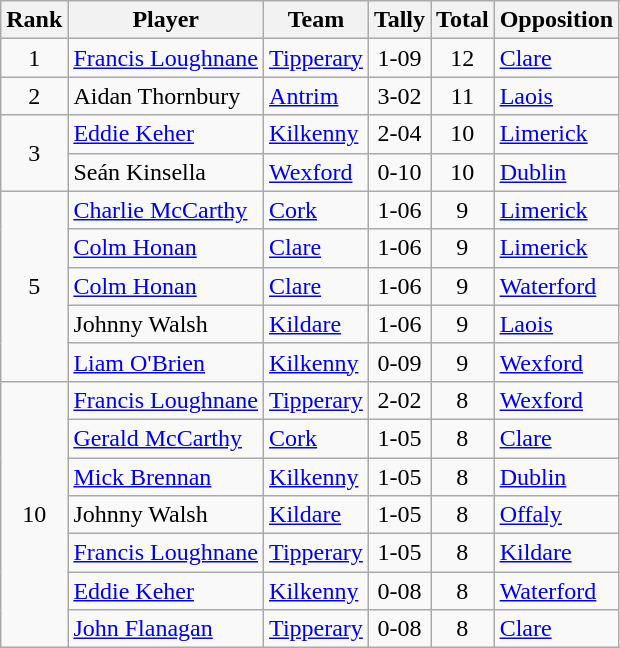<table class="wikitable">
<tr>
<th>Rank</th>
<th>Player</th>
<th>Team</th>
<th>Tally</th>
<th>Total</th>
<th>Opposition</th>
</tr>
<tr>
<td rowspan=1 align=center>1</td>
<td><a href='#'>Francis Loughnane</a></td>
<td><a href='#'>Tipperary</a></td>
<td align=center>1-09</td>
<td align=center>12</td>
<td><a href='#'>Clare</a></td>
</tr>
<tr>
<td rowspan=1 align=center>2</td>
<td>Aidan Thornbury</td>
<td><a href='#'>Antrim</a></td>
<td align=center>3-02</td>
<td align=center>11</td>
<td><a href='#'>Laois</a></td>
</tr>
<tr>
<td rowspan=2 align=center>3</td>
<td><a href='#'>Eddie Keher</a></td>
<td><a href='#'>Kilkenny</a></td>
<td align=center>2-04</td>
<td align=center>10</td>
<td><a href='#'>Limerick</a></td>
</tr>
<tr>
<td>Seán Kinsella</td>
<td><a href='#'>Wexford</a></td>
<td align=center>0-10</td>
<td align=center>10</td>
<td><a href='#'>Dublin</a></td>
</tr>
<tr>
<td rowspan=5 align=center>5</td>
<td><a href='#'>Charlie McCarthy</a></td>
<td><a href='#'>Cork</a></td>
<td align=center>1-06</td>
<td align=center>9</td>
<td><a href='#'>Limerick</a></td>
</tr>
<tr>
<td><a href='#'>Colm Honan</a></td>
<td><a href='#'>Clare</a></td>
<td align=center>1-06</td>
<td align=center>9</td>
<td><a href='#'>Limerick</a></td>
</tr>
<tr>
<td><a href='#'>Colm Honan</a></td>
<td><a href='#'>Clare</a></td>
<td align=center>1-06</td>
<td align=center>9</td>
<td><a href='#'>Waterford</a></td>
</tr>
<tr>
<td>Johnny Walsh</td>
<td><a href='#'>Kildare</a></td>
<td align=center>1-06</td>
<td align=center>9</td>
<td><a href='#'>Laois</a></td>
</tr>
<tr>
<td><a href='#'>Liam O'Brien</a></td>
<td><a href='#'>Kilkenny</a></td>
<td align=center>0-09</td>
<td align=center>9</td>
<td><a href='#'>Wexford</a></td>
</tr>
<tr>
<td rowspan=7 align=center>10</td>
<td><a href='#'>Francis Loughnane</a></td>
<td><a href='#'>Tipperary</a></td>
<td align=center>2-02</td>
<td align=center>8</td>
<td><a href='#'>Wexford</a></td>
</tr>
<tr>
<td><a href='#'>Gerald McCarthy</a></td>
<td><a href='#'>Cork</a></td>
<td align=center>1-05</td>
<td align=center>8</td>
<td><a href='#'>Clare</a></td>
</tr>
<tr>
<td><a href='#'>Mick Brennan</a></td>
<td><a href='#'>Kilkenny</a></td>
<td align=center>1-05</td>
<td align=center>8</td>
<td><a href='#'>Dublin</a></td>
</tr>
<tr>
<td>Johnny Walsh</td>
<td><a href='#'>Kildare</a></td>
<td align=center>1-05</td>
<td align=center>8</td>
<td><a href='#'>Offaly</a></td>
</tr>
<tr>
<td><a href='#'>Francis Loughnane</a></td>
<td><a href='#'>Tipperary</a></td>
<td align=center>1-05</td>
<td align=center>8</td>
<td><a href='#'>Kildare</a></td>
</tr>
<tr>
<td><a href='#'>Eddie Keher</a></td>
<td><a href='#'>Kilkenny</a></td>
<td align=center>0-08</td>
<td align=center>8</td>
<td><a href='#'>Waterford</a></td>
</tr>
<tr>
<td><a href='#'>John Flanagan</a></td>
<td><a href='#'>Tipperary</a></td>
<td align=center>0-08</td>
<td align=center>8</td>
<td><a href='#'>Clare</a></td>
</tr>
</table>
